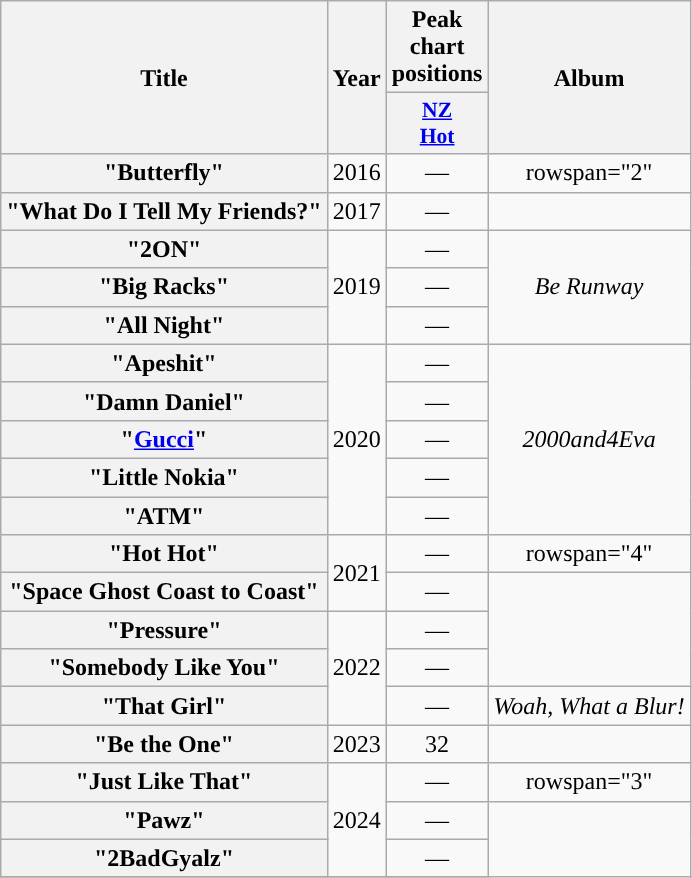<table class="wikitable plainrowheaders" style="text-align:center;">
<tr>
<th scope="col" rowspan="2">Title</th>
<th scope="col" rowspan="2">Year</th>
<th scope="col" colspan="1">Peak chart positions</th>
<th scope="col" rowspan="2">Album</th>
</tr>
<tr>
<th scope="col" style="width:3em;font-size:90%;"><a href='#'>NZ<br>Hot</a><br></th>
</tr>
<tr>
<th scope="row">"Butterfly"</th>
<td>2016</td>
<td>—</td>
<td>rowspan="2" </td>
</tr>
<tr>
<th scope="row">"What Do I Tell My Friends?"</th>
<td>2017</td>
<td>—</td>
</tr>
<tr>
<th scope="row">"2ON"</th>
<td rowspan="3">2019</td>
<td>—</td>
<td rowspan="3"><em>Be Runway</em></td>
</tr>
<tr>
<th scope="row">"Big Racks"<br></th>
<td>—</td>
</tr>
<tr>
<th scope="row">"All Night"</th>
<td>—</td>
</tr>
<tr>
<th scope="row">"Apeshit"</th>
<td rowspan="5">2020</td>
<td>—</td>
<td rowspan="5"><em>2000and4Eva</em></td>
</tr>
<tr>
<th scope="row">"Damn Daniel"<br></th>
<td>—</td>
</tr>
<tr>
<th scope="row">"<a href='#'>Gucci</a>"<br></th>
<td>—</td>
</tr>
<tr>
<th scope="row">"Little Nokia"</th>
<td>—</td>
</tr>
<tr>
<th scope="row">"ATM"<br></th>
<td>—</td>
</tr>
<tr>
<th scope="row">"Hot Hot"</th>
<td rowspan="2 '">2021</td>
<td>—</td>
<td>rowspan="4" </td>
</tr>
<tr>
<th scope="row">"Space Ghost Coast to Coast"<br></th>
<td>—</td>
</tr>
<tr>
<th scope="row">"Pressure"</th>
<td rowspan="3">2022</td>
<td>—</td>
</tr>
<tr>
<th scope="row">"Somebody Like You"</th>
<td>—</td>
</tr>
<tr>
<th scope="row">"That Girl"</th>
<td>—</td>
<td><em>Woah, What a Blur!</em></td>
</tr>
<tr>
<th scope="row">"Be the One"<br></th>
<td>2023</td>
<td>32</td>
<td></td>
</tr>
<tr>
<th scope="row">"Just Like That"</th>
<td rowspan="3">2024</td>
<td>—</td>
<td>rowspan="3" </td>
</tr>
<tr>
<th scope="row">"Pawz"</th>
<td>—</td>
</tr>
<tr>
<th scope="row">"2BadGyalz"</th>
<td>—</td>
</tr>
<tr>
</tr>
</table>
